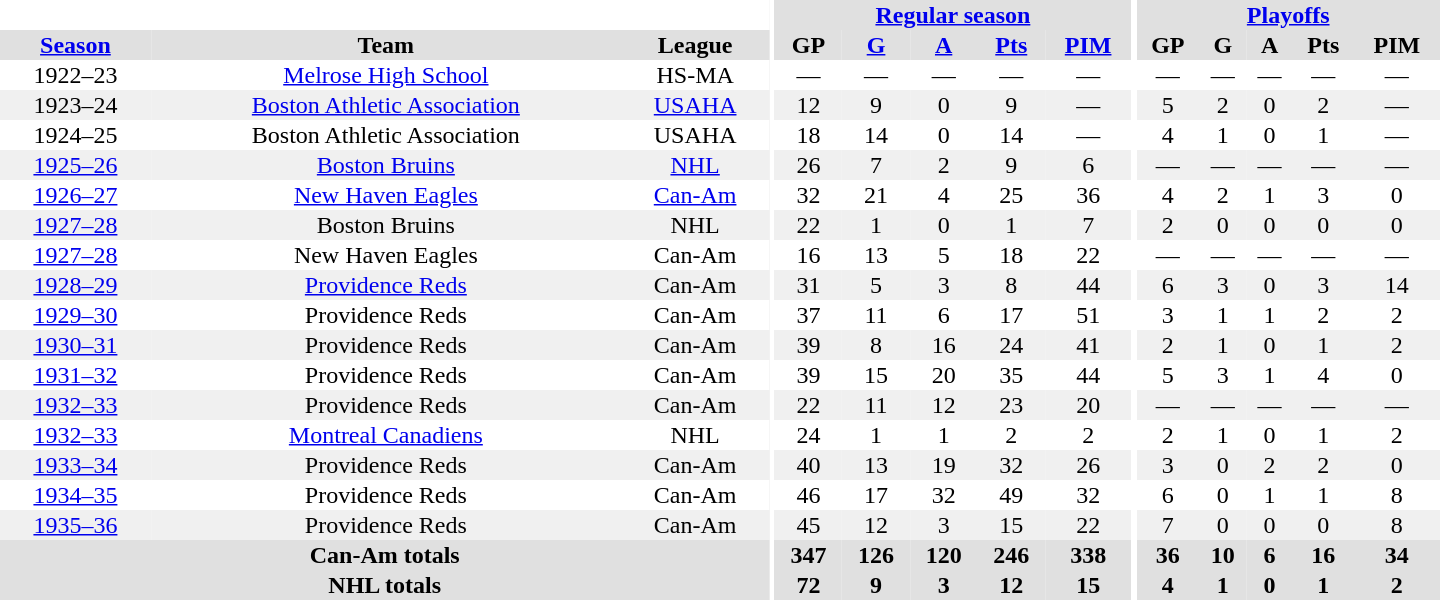<table border="0" cellpadding="1" cellspacing="0" style="text-align:center; width:60em">
<tr bgcolor="#e0e0e0">
<th colspan="3" bgcolor="#ffffff"></th>
<th rowspan="100" bgcolor="#ffffff"></th>
<th colspan="5"><a href='#'>Regular season</a></th>
<th rowspan="100" bgcolor="#ffffff"></th>
<th colspan="5"><a href='#'>Playoffs</a></th>
</tr>
<tr bgcolor="#e0e0e0">
<th><a href='#'>Season</a></th>
<th>Team</th>
<th>League</th>
<th>GP</th>
<th><a href='#'>G</a></th>
<th><a href='#'>A</a></th>
<th><a href='#'>Pts</a></th>
<th><a href='#'>PIM</a></th>
<th>GP</th>
<th>G</th>
<th>A</th>
<th>Pts</th>
<th>PIM</th>
</tr>
<tr>
<td>1922–23</td>
<td><a href='#'>Melrose High School</a></td>
<td>HS-MA</td>
<td>—</td>
<td>—</td>
<td>—</td>
<td>—</td>
<td>—</td>
<td>—</td>
<td>—</td>
<td>—</td>
<td>—</td>
<td>—</td>
</tr>
<tr bgcolor="#f0f0f0">
<td>1923–24</td>
<td><a href='#'>Boston Athletic Association</a></td>
<td><a href='#'>USAHA</a></td>
<td>12</td>
<td>9</td>
<td>0</td>
<td>9</td>
<td>—</td>
<td>5</td>
<td>2</td>
<td>0</td>
<td>2</td>
<td>—</td>
</tr>
<tr>
<td>1924–25</td>
<td>Boston Athletic Association</td>
<td>USAHA</td>
<td>18</td>
<td>14</td>
<td>0</td>
<td>14</td>
<td>—</td>
<td>4</td>
<td>1</td>
<td>0</td>
<td>1</td>
<td>—</td>
</tr>
<tr bgcolor="#f0f0f0">
<td><a href='#'>1925–26</a></td>
<td><a href='#'>Boston Bruins</a></td>
<td><a href='#'>NHL</a></td>
<td>26</td>
<td>7</td>
<td>2</td>
<td>9</td>
<td>6</td>
<td>—</td>
<td>—</td>
<td>—</td>
<td>—</td>
<td>—</td>
</tr>
<tr>
<td><a href='#'>1926–27</a></td>
<td><a href='#'>New Haven Eagles</a></td>
<td><a href='#'>Can-Am</a></td>
<td>32</td>
<td>21</td>
<td>4</td>
<td>25</td>
<td>36</td>
<td>4</td>
<td>2</td>
<td>1</td>
<td>3</td>
<td>0</td>
</tr>
<tr bgcolor="#f0f0f0">
<td><a href='#'>1927–28</a></td>
<td>Boston Bruins</td>
<td>NHL</td>
<td>22</td>
<td>1</td>
<td>0</td>
<td>1</td>
<td>7</td>
<td>2</td>
<td>0</td>
<td>0</td>
<td>0</td>
<td>0</td>
</tr>
<tr>
<td><a href='#'>1927–28</a></td>
<td>New Haven Eagles</td>
<td>Can-Am</td>
<td>16</td>
<td>13</td>
<td>5</td>
<td>18</td>
<td>22</td>
<td>—</td>
<td>—</td>
<td>—</td>
<td>—</td>
<td>—</td>
</tr>
<tr bgcolor="#f0f0f0">
<td><a href='#'>1928–29</a></td>
<td><a href='#'>Providence Reds</a></td>
<td>Can-Am</td>
<td>31</td>
<td>5</td>
<td>3</td>
<td>8</td>
<td>44</td>
<td>6</td>
<td>3</td>
<td>0</td>
<td>3</td>
<td>14</td>
</tr>
<tr>
<td><a href='#'>1929–30</a></td>
<td>Providence Reds</td>
<td>Can-Am</td>
<td>37</td>
<td>11</td>
<td>6</td>
<td>17</td>
<td>51</td>
<td>3</td>
<td>1</td>
<td>1</td>
<td>2</td>
<td>2</td>
</tr>
<tr bgcolor="#f0f0f0">
<td><a href='#'>1930–31</a></td>
<td>Providence Reds</td>
<td>Can-Am</td>
<td>39</td>
<td>8</td>
<td>16</td>
<td>24</td>
<td>41</td>
<td>2</td>
<td>1</td>
<td>0</td>
<td>1</td>
<td>2</td>
</tr>
<tr>
<td><a href='#'>1931–32</a></td>
<td>Providence Reds</td>
<td>Can-Am</td>
<td>39</td>
<td>15</td>
<td>20</td>
<td>35</td>
<td>44</td>
<td>5</td>
<td>3</td>
<td>1</td>
<td>4</td>
<td>0</td>
</tr>
<tr bgcolor="#f0f0f0">
<td><a href='#'>1932–33</a></td>
<td>Providence Reds</td>
<td>Can-Am</td>
<td>22</td>
<td>11</td>
<td>12</td>
<td>23</td>
<td>20</td>
<td>—</td>
<td>—</td>
<td>—</td>
<td>—</td>
<td>—</td>
</tr>
<tr>
<td><a href='#'>1932–33</a></td>
<td><a href='#'>Montreal Canadiens</a></td>
<td>NHL</td>
<td>24</td>
<td>1</td>
<td>1</td>
<td>2</td>
<td>2</td>
<td>2</td>
<td>1</td>
<td>0</td>
<td>1</td>
<td>2</td>
</tr>
<tr bgcolor="#f0f0f0">
<td><a href='#'>1933–34</a></td>
<td>Providence Reds</td>
<td>Can-Am</td>
<td>40</td>
<td>13</td>
<td>19</td>
<td>32</td>
<td>26</td>
<td>3</td>
<td>0</td>
<td>2</td>
<td>2</td>
<td>0</td>
</tr>
<tr>
<td><a href='#'>1934–35</a></td>
<td>Providence Reds</td>
<td>Can-Am</td>
<td>46</td>
<td>17</td>
<td>32</td>
<td>49</td>
<td>32</td>
<td>6</td>
<td>0</td>
<td>1</td>
<td>1</td>
<td>8</td>
</tr>
<tr bgcolor="#f0f0f0">
<td><a href='#'>1935–36</a></td>
<td>Providence Reds</td>
<td>Can-Am</td>
<td>45</td>
<td>12</td>
<td>3</td>
<td>15</td>
<td>22</td>
<td>7</td>
<td>0</td>
<td>0</td>
<td>0</td>
<td>8</td>
</tr>
<tr bgcolor="#e0e0e0">
<th colspan="3">Can-Am totals</th>
<th>347</th>
<th>126</th>
<th>120</th>
<th>246</th>
<th>338</th>
<th>36</th>
<th>10</th>
<th>6</th>
<th>16</th>
<th>34</th>
</tr>
<tr bgcolor="#e0e0e0">
<th colspan="3">NHL totals</th>
<th>72</th>
<th>9</th>
<th>3</th>
<th>12</th>
<th>15</th>
<th>4</th>
<th>1</th>
<th>0</th>
<th>1</th>
<th>2</th>
</tr>
</table>
